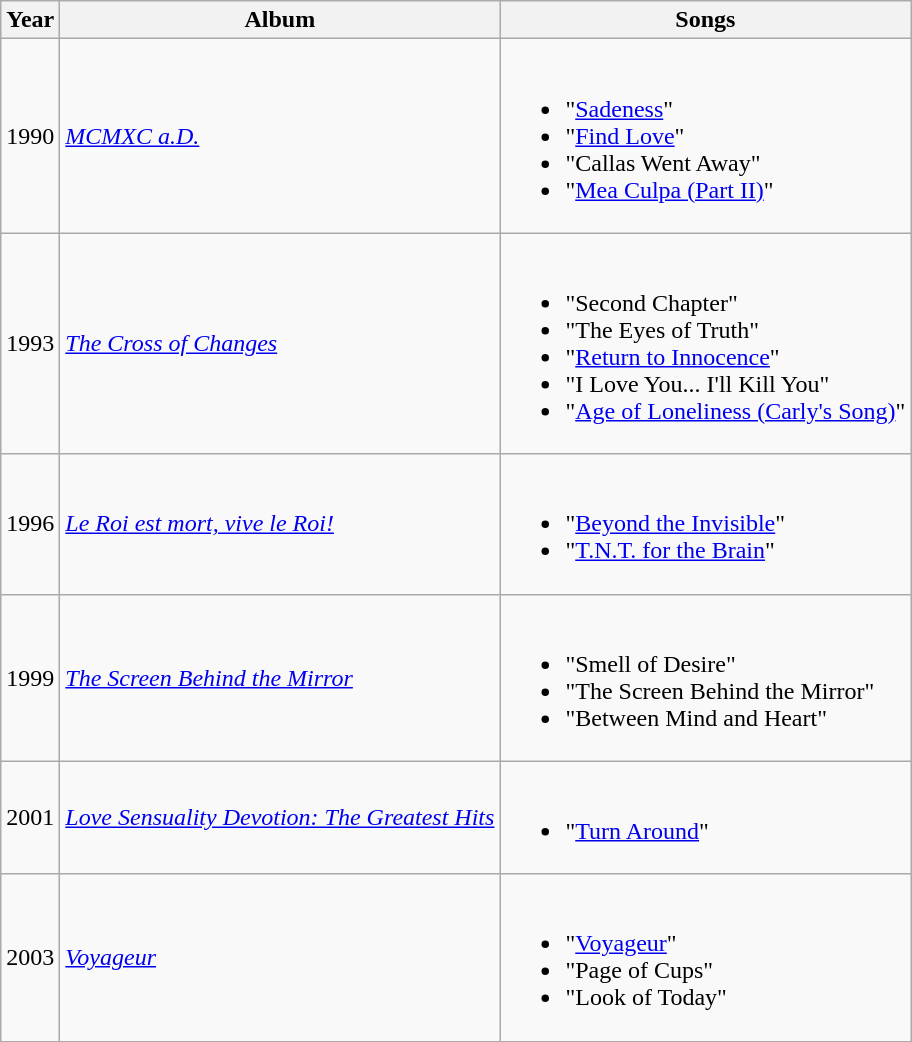<table class="wikitable">
<tr>
<th>Year</th>
<th>Album</th>
<th>Songs</th>
</tr>
<tr>
<td align="center">1990</td>
<td align="left"><em><a href='#'>MCMXC a.D.</a></em></td>
<td align="left"><br><ul><li>"<a href='#'>Sadeness</a>"</li><li>"<a href='#'>Find Love</a>"</li><li>"Callas Went Away"</li><li>"<a href='#'>Mea Culpa (Part II)</a>"</li></ul></td>
</tr>
<tr>
<td align="center">1993</td>
<td align="left"><em><a href='#'>The Cross of Changes</a></em></td>
<td align="left"><br><ul><li>"Second Chapter"</li><li>"The Eyes of Truth"</li><li>"<a href='#'>Return to Innocence</a>"</li><li>"I Love You... I'll Kill You"</li><li>"<a href='#'>Age of Loneliness (Carly's Song)</a>"</li></ul></td>
</tr>
<tr>
<td align="center">1996</td>
<td align="left"><em><a href='#'>Le Roi est mort, vive le Roi!</a></em></td>
<td align="left"><br><ul><li>"<a href='#'>Beyond the Invisible</a>"</li><li>"<a href='#'>T.N.T. for the Brain</a>"</li></ul></td>
</tr>
<tr>
<td align="center">1999</td>
<td align="left"><em><a href='#'>The Screen Behind the Mirror</a></em></td>
<td align="left"><br><ul><li>"Smell of Desire"</li><li>"The Screen Behind the Mirror"</li><li>"Between Mind and Heart"</li></ul></td>
</tr>
<tr>
<td align="center">2001</td>
<td align="left"><em><a href='#'>Love Sensuality Devotion: The Greatest Hits</a></em></td>
<td align="left"><br><ul><li>"<a href='#'>Turn Around</a>"</li></ul></td>
</tr>
<tr>
<td align="center">2003</td>
<td align="left"><em><a href='#'>Voyageur</a></em></td>
<td align="left"><br><ul><li>"<a href='#'>Voyageur</a>"</li><li>"Page of Cups"</li><li>"Look of Today"</li></ul></td>
</tr>
<tr>
</tr>
</table>
